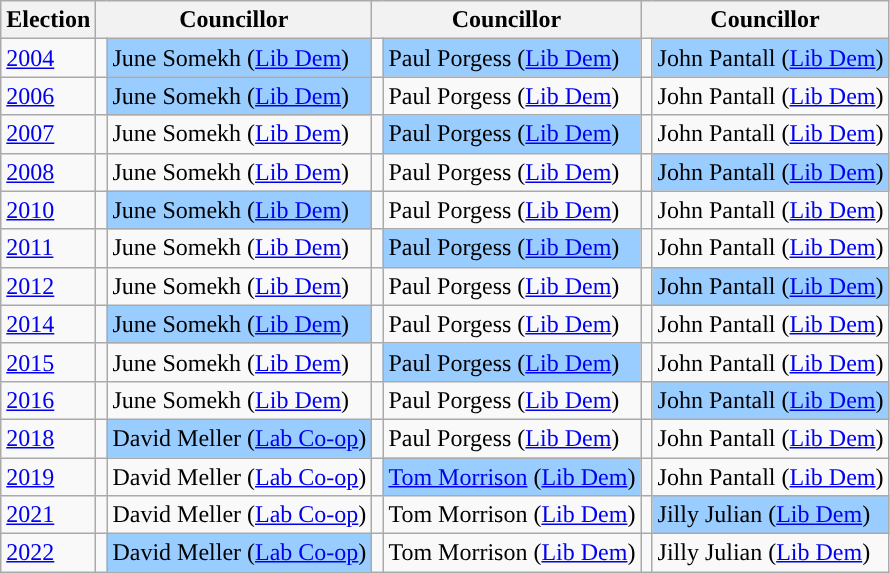<table class="wikitable">
<tr>
<th>Election</th>
<th colspan="2">Councillor</th>
<th colspan="2">Councillor</th>
<th colspan="2">Councillor</th>
</tr>
<tr>
<td><a href='#'>2004</a></td>
<td style="background-color: "></td>
<td bgcolor="#99CCFF">June Somekh (<a href='#'>Lib Dem</a>)</td>
<td style="background-color: "></td>
<td bgcolor="#99CCFF">Paul Porgess (<a href='#'>Lib Dem</a>)</td>
<td style="background-color: "></td>
<td bgcolor="#99CCFF">John Pantall (<a href='#'>Lib Dem</a>)</td>
</tr>
<tr>
<td><a href='#'>2006</a></td>
<td style="background-color: "></td>
<td bgcolor="#99CCFF">June Somekh (<a href='#'>Lib Dem</a>)</td>
<td style="background-color: "></td>
<td>Paul Porgess (<a href='#'>Lib Dem</a>)</td>
<td style="background-color: "></td>
<td>John Pantall (<a href='#'>Lib Dem</a>)</td>
</tr>
<tr>
<td><a href='#'>2007</a></td>
<td style="background-color: "></td>
<td>June Somekh (<a href='#'>Lib Dem</a>)</td>
<td style="background-color: "></td>
<td bgcolor="#99CCFF">Paul Porgess (<a href='#'>Lib Dem</a>)</td>
<td style="background-color: "></td>
<td>John Pantall (<a href='#'>Lib Dem</a>)</td>
</tr>
<tr>
<td><a href='#'>2008</a></td>
<td style="background-color: "></td>
<td>June Somekh (<a href='#'>Lib Dem</a>)</td>
<td style="background-color: "></td>
<td>Paul Porgess (<a href='#'>Lib Dem</a>)</td>
<td style="background-color: "></td>
<td bgcolor="#99CCFF">John Pantall (<a href='#'>Lib Dem</a>)</td>
</tr>
<tr>
<td><a href='#'>2010</a></td>
<td style="background-color: "></td>
<td bgcolor="#99CCFF">June Somekh (<a href='#'>Lib Dem</a>)</td>
<td style="background-color: "></td>
<td>Paul Porgess (<a href='#'>Lib Dem</a>)</td>
<td style="background-color: "></td>
<td>John Pantall (<a href='#'>Lib Dem</a>)</td>
</tr>
<tr>
<td><a href='#'>2011</a></td>
<td style="background-color: "></td>
<td>June Somekh (<a href='#'>Lib Dem</a>)</td>
<td style="background-color: "></td>
<td bgcolor="#99CCFF">Paul Porgess (<a href='#'>Lib Dem</a>)</td>
<td style="background-color: "></td>
<td>John Pantall (<a href='#'>Lib Dem</a>)</td>
</tr>
<tr>
<td><a href='#'>2012</a></td>
<td style="background-color: "></td>
<td>June Somekh (<a href='#'>Lib Dem</a>)</td>
<td style="background-color: "></td>
<td>Paul Porgess (<a href='#'>Lib Dem</a>)</td>
<td style="background-color: "></td>
<td bgcolor="#99CCFF">John Pantall (<a href='#'>Lib Dem</a>)</td>
</tr>
<tr>
<td><a href='#'>2014</a></td>
<td style="background-color: "></td>
<td bgcolor="#99CCFF">June Somekh (<a href='#'>Lib Dem</a>)</td>
<td style="background-color: "></td>
<td>Paul Porgess (<a href='#'>Lib Dem</a>)</td>
<td style="background-color: "></td>
<td>John Pantall (<a href='#'>Lib Dem</a>)</td>
</tr>
<tr>
<td><a href='#'>2015</a></td>
<td style="background-color: "></td>
<td>June Somekh (<a href='#'>Lib Dem</a>)</td>
<td style="background-color: "></td>
<td bgcolor="#99CCFF">Paul Porgess (<a href='#'>Lib Dem</a>)</td>
<td style="background-color: "></td>
<td>John Pantall (<a href='#'>Lib Dem</a>)</td>
</tr>
<tr>
<td><a href='#'>2016</a></td>
<td style="background-color: "></td>
<td>June Somekh (<a href='#'>Lib Dem</a>)</td>
<td style="background-color: "></td>
<td>Paul Porgess (<a href='#'>Lib Dem</a>)</td>
<td style="background-color: "></td>
<td bgcolor="#99CCFF">John Pantall (<a href='#'>Lib Dem</a>)</td>
</tr>
<tr>
<td><a href='#'>2018</a></td>
<td style="background-color: "></td>
<td bgcolor="#99CCFF">David Meller (<a href='#'>Lab Co-op</a>)</td>
<td style="background-color: "></td>
<td>Paul Porgess (<a href='#'>Lib Dem</a>)</td>
<td style="background-color: "></td>
<td>John Pantall (<a href='#'>Lib Dem</a>)</td>
</tr>
<tr>
<td><a href='#'>2019</a></td>
<td style="background-color: "></td>
<td>David Meller (<a href='#'>Lab Co-op</a>)</td>
<td style="background-color: "></td>
<td bgcolor="#99CCFF"><a href='#'>Tom Morrison</a> (<a href='#'>Lib Dem</a>)</td>
<td style="background-color: "></td>
<td>John Pantall (<a href='#'>Lib Dem</a>)</td>
</tr>
<tr>
<td><a href='#'>2021</a></td>
<td style="background-color: "></td>
<td>David Meller (<a href='#'>Lab Co-op</a>)</td>
<td style="background-color: "></td>
<td>Tom Morrison (<a href='#'>Lib Dem</a>)</td>
<td style="background-color: "></td>
<td bgcolor="#99CCFF">Jilly Julian (<a href='#'>Lib Dem</a>)</td>
</tr>
<tr>
<td><a href='#'>2022</a></td>
<td style="background-color: "></td>
<td bgcolor="#99CCFF">David Meller (<a href='#'>Lab Co-op</a>)</td>
<td style="background-color: "></td>
<td>Tom Morrison (<a href='#'>Lib Dem</a>)</td>
<td style="background-color: "></td>
<td>Jilly Julian (<a href='#'>Lib Dem</a>)</td>
</tr>
</table>
